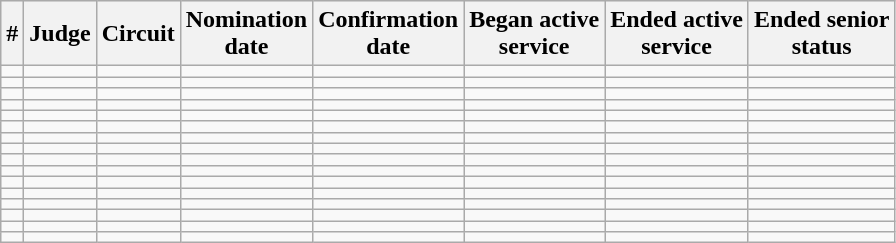<table class="sortable wikitable">
<tr bgcolor="#ececec">
<th>#</th>
<th>Judge</th>
<th>Circuit</th>
<th>Nomination<br>date</th>
<th>Confirmation<br>date</th>
<th>Began active<br>service</th>
<th>Ended active<br>service</th>
<th>Ended senior<br>status</th>
</tr>
<tr>
<td></td>
<td></td>
<td></td>
<td></td>
<td></td>
<td></td>
<td></td>
<td></td>
</tr>
<tr>
<td></td>
<td></td>
<td></td>
<td></td>
<td></td>
<td></td>
<td></td>
<td align="center"></td>
</tr>
<tr>
<td></td>
<td></td>
<td></td>
<td></td>
<td></td>
<td></td>
<td></td>
<td></td>
</tr>
<tr>
<td></td>
<td></td>
<td></td>
<td></td>
<td></td>
<td></td>
<td></td>
<td></td>
</tr>
<tr>
<td></td>
<td></td>
<td></td>
<td></td>
<td></td>
<td></td>
<td></td>
<td></td>
</tr>
<tr>
<td></td>
<td></td>
<td></td>
<td></td>
<td></td>
<td></td>
<td></td>
<td></td>
</tr>
<tr>
<td></td>
<td></td>
<td></td>
<td></td>
<td></td>
<td></td>
<td></td>
<td></td>
</tr>
<tr>
<td></td>
<td></td>
<td></td>
<td></td>
<td></td>
<td></td>
<td></td>
<td></td>
</tr>
<tr>
<td></td>
<td></td>
<td></td>
<td></td>
<td></td>
<td></td>
<td></td>
<td align="center"></td>
</tr>
<tr>
<td></td>
<td></td>
<td></td>
<td></td>
<td></td>
<td></td>
<td></td>
<td></td>
</tr>
<tr>
<td></td>
<td></td>
<td></td>
<td></td>
<td></td>
<td></td>
<td></td>
<td align="center"></td>
</tr>
<tr>
<td></td>
<td></td>
<td></td>
<td></td>
<td></td>
<td></td>
<td></td>
<td align="center"></td>
</tr>
<tr>
<td></td>
<td></td>
<td></td>
<td></td>
<td></td>
<td></td>
<td></td>
<td></td>
</tr>
<tr>
<td></td>
<td></td>
<td></td>
<td></td>
<td></td>
<td></td>
<td></td>
<td></td>
</tr>
<tr>
<td></td>
<td></td>
<td></td>
<td></td>
<td></td>
<td></td>
<td></td>
<td></td>
</tr>
<tr>
<td></td>
<td></td>
<td></td>
<td></td>
<td></td>
<td></td>
<td></td>
<td></td>
</tr>
</table>
